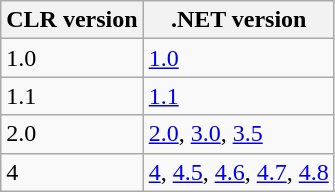<table class="wikitable">
<tr>
<th>CLR version</th>
<th>.NET version</th>
</tr>
<tr>
<td>1.0</td>
<td><a href='#'>1.0</a></td>
</tr>
<tr>
<td>1.1</td>
<td><a href='#'>1.1</a></td>
</tr>
<tr>
<td>2.0</td>
<td><a href='#'>2.0</a>, <a href='#'>3.0</a>, <a href='#'>3.5</a></td>
</tr>
<tr>
<td>4</td>
<td><a href='#'>4</a>, <a href='#'>4.5</a>, <a href='#'>4.6</a>, <a href='#'>4.7</a>, <a href='#'>4.8</a></td>
</tr>
</table>
